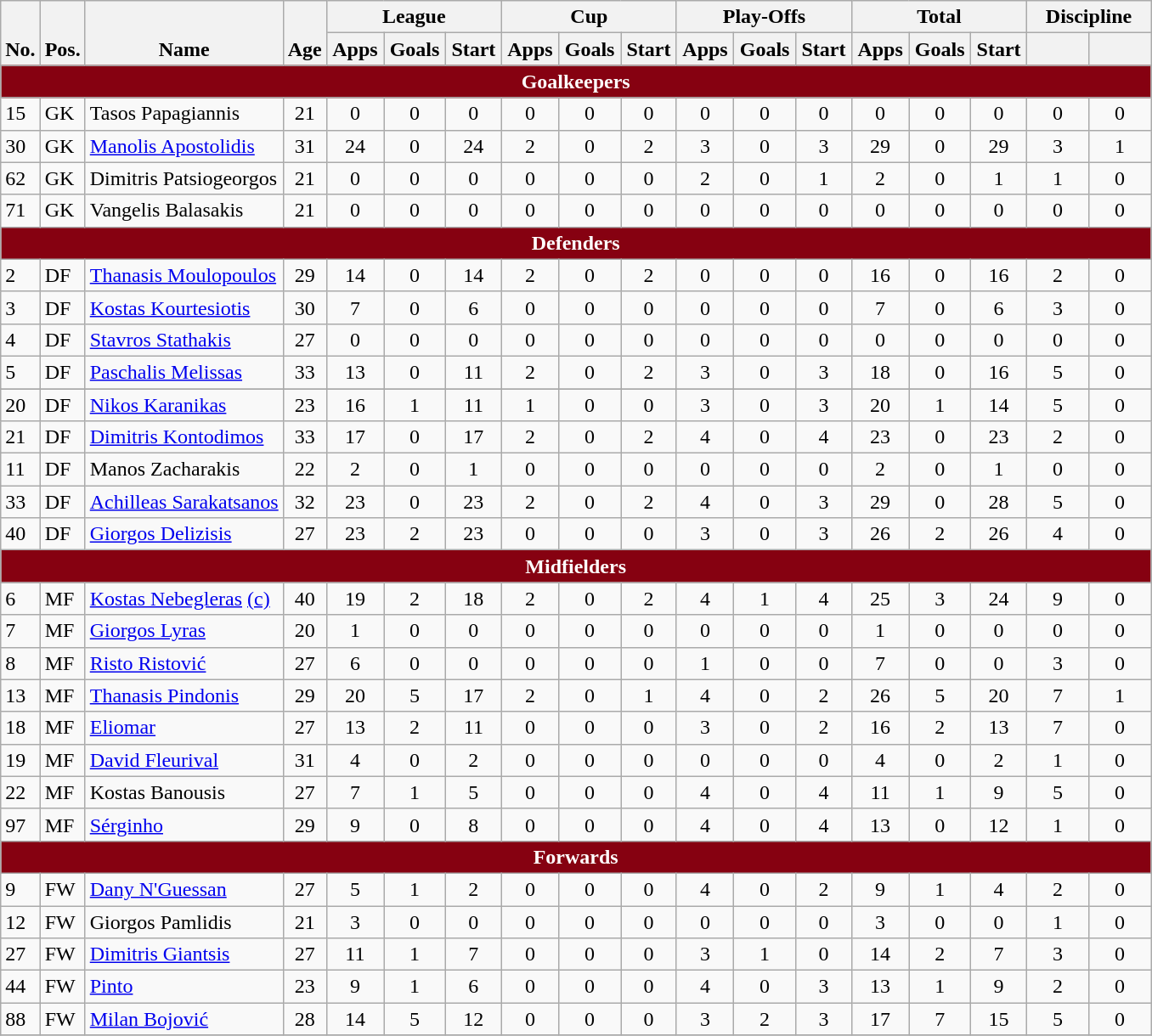<table class="wikitable" style="text-align:center">
<tr>
<th rowspan="2" valign="bottom">No.</th>
<th rowspan="2" valign="bottom">Pos.</th>
<th rowspan="2" valign="bottom">Name</th>
<th rowspan="2" valign="bottom">Age</th>
<th colspan="3" width="130">League</th>
<th colspan="3" width="130">Cup</th>
<th colspan="3" width="130">Play-Offs</th>
<th colspan="3" width="130">Total</th>
<th colspan="2" width="90">Discipline</th>
</tr>
<tr>
<th>Apps</th>
<th>Goals</th>
<th>Start</th>
<th>Apps</th>
<th>Goals</th>
<th>Start</th>
<th>Apps</th>
<th>Goals</th>
<th>Start</th>
<th>Apps</th>
<th>Goals</th>
<th>Start</th>
<th></th>
<th></th>
</tr>
<tr>
<th colspan="18" style="background:#860111; color:white; text-align:center;">Goalkeepers</th>
</tr>
<tr>
<td align="left">15</td>
<td align="left">GK</td>
<td align="left"> Tasos Papagiannis</td>
<td>21</td>
<td>0</td>
<td>0</td>
<td>0</td>
<td>0</td>
<td>0</td>
<td>0</td>
<td>0</td>
<td>0</td>
<td>0</td>
<td>0</td>
<td>0</td>
<td>0</td>
<td>0</td>
<td>0</td>
</tr>
<tr>
<td align="left">30</td>
<td align="left">GK</td>
<td align="left"> <a href='#'>Manolis Apostolidis</a></td>
<td>31</td>
<td>24</td>
<td>0</td>
<td>24</td>
<td>2</td>
<td>0</td>
<td>2</td>
<td>3</td>
<td>0</td>
<td>3</td>
<td>29</td>
<td>0</td>
<td>29</td>
<td>3</td>
<td>1</td>
</tr>
<tr>
<td align="left">62</td>
<td align="left">GK</td>
<td align="left"> Dimitris Patsiogeorgos</td>
<td>21</td>
<td>0</td>
<td>0</td>
<td>0</td>
<td>0</td>
<td>0</td>
<td>0</td>
<td>2</td>
<td>0</td>
<td>1</td>
<td>2</td>
<td>0</td>
<td>1</td>
<td>1</td>
<td>0</td>
</tr>
<tr>
<td align="left">71</td>
<td align="left">GK</td>
<td align="left"> Vangelis Balasakis</td>
<td>21</td>
<td>0</td>
<td>0</td>
<td>0</td>
<td>0</td>
<td>0</td>
<td>0</td>
<td>0</td>
<td>0</td>
<td>0</td>
<td>0</td>
<td>0</td>
<td>0</td>
<td>0</td>
<td>0</td>
</tr>
<tr>
<th colspan="18" style="background:#860111; color:white; text-align:center;">Defenders</th>
</tr>
<tr>
<td align="left">2</td>
<td align="left">DF</td>
<td align="left"> <a href='#'>Thanasis Moulopoulos</a></td>
<td>29</td>
<td>14</td>
<td>0</td>
<td>14</td>
<td>2</td>
<td>0</td>
<td>2</td>
<td>0</td>
<td>0</td>
<td>0</td>
<td>16</td>
<td>0</td>
<td>16</td>
<td>2</td>
<td>0</td>
</tr>
<tr>
<td align="left">3</td>
<td align="left">DF</td>
<td align="left"> <a href='#'>Kostas Kourtesiotis</a></td>
<td>30</td>
<td>7</td>
<td>0</td>
<td>6</td>
<td>0</td>
<td>0</td>
<td>0</td>
<td>0</td>
<td>0</td>
<td>0</td>
<td>7</td>
<td>0</td>
<td>6</td>
<td>3</td>
<td>0</td>
</tr>
<tr>
<td align="left">4</td>
<td align="left">DF</td>
<td align="left"> <a href='#'>Stavros Stathakis</a></td>
<td>27</td>
<td>0</td>
<td>0</td>
<td>0</td>
<td>0</td>
<td>0</td>
<td>0</td>
<td>0</td>
<td>0</td>
<td>0</td>
<td>0</td>
<td>0</td>
<td>0</td>
<td>0</td>
<td>0</td>
</tr>
<tr>
<td align="left">5</td>
<td align="left">DF</td>
<td align="left"> <a href='#'>Paschalis Melissas</a></td>
<td>33</td>
<td>13</td>
<td>0</td>
<td>11</td>
<td>2</td>
<td>0</td>
<td>2</td>
<td>3</td>
<td>0</td>
<td>3</td>
<td>18</td>
<td>0</td>
<td>16</td>
<td>5</td>
<td>0</td>
</tr>
<tr>
</tr>
<tr>
<td align="left">20</td>
<td align="left">DF</td>
<td align="left"> <a href='#'>Nikos Karanikas</a></td>
<td>23</td>
<td>16</td>
<td>1</td>
<td>11</td>
<td>1</td>
<td>0</td>
<td>0</td>
<td>3</td>
<td>0</td>
<td>3</td>
<td>20</td>
<td>1</td>
<td>14</td>
<td>5</td>
<td>0</td>
</tr>
<tr>
<td align="left">21</td>
<td align="left">DF</td>
<td align="left"> <a href='#'>Dimitris Kontodimos</a></td>
<td>33</td>
<td>17</td>
<td>0</td>
<td>17</td>
<td>2</td>
<td>0</td>
<td>2</td>
<td>4</td>
<td>0</td>
<td>4</td>
<td>23</td>
<td>0</td>
<td>23</td>
<td>2</td>
<td>0</td>
</tr>
<tr>
<td align="left">11</td>
<td align="left">DF</td>
<td align="left"> Manos Zacharakis</td>
<td>22</td>
<td>2</td>
<td>0</td>
<td>1</td>
<td>0</td>
<td>0</td>
<td>0</td>
<td>0</td>
<td>0</td>
<td>0</td>
<td>2</td>
<td>0</td>
<td>1</td>
<td>0</td>
<td>0</td>
</tr>
<tr>
<td align="left">33</td>
<td align="left">DF</td>
<td align="left"> <a href='#'>Achilleas Sarakatsanos</a></td>
<td>32</td>
<td>23</td>
<td>0</td>
<td>23</td>
<td>2</td>
<td>0</td>
<td>2</td>
<td>4</td>
<td>0</td>
<td>3</td>
<td>29</td>
<td>0</td>
<td>28</td>
<td>5</td>
<td>0</td>
</tr>
<tr>
<td align="left">40</td>
<td align="left">DF</td>
<td align="left"> <a href='#'>Giorgos Delizisis</a></td>
<td>27</td>
<td>23</td>
<td>2</td>
<td>23</td>
<td>0</td>
<td>0</td>
<td>0</td>
<td>3</td>
<td>0</td>
<td>3</td>
<td>26</td>
<td>2</td>
<td>26</td>
<td>4</td>
<td>0</td>
</tr>
<tr>
<th colspan="18" style="background:#860111; color:white; text-align:center;">Midfielders</th>
</tr>
<tr>
<td align="left">6</td>
<td align="left">MF</td>
<td align="left"> <a href='#'>Kostas Nebegleras</a> <a href='#'>(c)</a></td>
<td>40</td>
<td>19</td>
<td>2</td>
<td>18</td>
<td>2</td>
<td>0</td>
<td>2</td>
<td>4</td>
<td>1</td>
<td>4</td>
<td>25</td>
<td>3</td>
<td>24</td>
<td>9</td>
<td>0</td>
</tr>
<tr>
<td align="left">7</td>
<td align="left">MF</td>
<td align="left"> <a href='#'>Giorgos Lyras</a></td>
<td>20</td>
<td>1</td>
<td>0</td>
<td>0</td>
<td>0</td>
<td>0</td>
<td>0</td>
<td>0</td>
<td>0</td>
<td>0</td>
<td>1</td>
<td>0</td>
<td>0</td>
<td>0</td>
<td>0</td>
</tr>
<tr>
<td align="left">8</td>
<td align="left">MF</td>
<td align="left"> <a href='#'>Risto Ristović</a></td>
<td>27</td>
<td>6</td>
<td>0</td>
<td>0</td>
<td>0</td>
<td>0</td>
<td>0</td>
<td>1</td>
<td>0</td>
<td>0</td>
<td>7</td>
<td>0</td>
<td>0</td>
<td>3</td>
<td>0</td>
</tr>
<tr>
<td align="left">13</td>
<td align="left">MF</td>
<td align="left"> <a href='#'>Thanasis Pindonis</a></td>
<td>29</td>
<td>20</td>
<td>5</td>
<td>17</td>
<td>2</td>
<td>0</td>
<td>1</td>
<td>4</td>
<td>0</td>
<td>2</td>
<td>26</td>
<td>5</td>
<td>20</td>
<td>7</td>
<td>1</td>
</tr>
<tr>
<td align="left">18</td>
<td align="left">MF</td>
<td align="left"> <a href='#'>Eliomar</a></td>
<td>27</td>
<td>13</td>
<td>2</td>
<td>11</td>
<td>0</td>
<td>0</td>
<td>0</td>
<td>3</td>
<td>0</td>
<td>2</td>
<td>16</td>
<td>2</td>
<td>13</td>
<td>7</td>
<td>0</td>
</tr>
<tr>
<td align="left">19</td>
<td align="left">MF</td>
<td align="left"> <a href='#'>David Fleurival</a></td>
<td>31</td>
<td>4</td>
<td>0</td>
<td>2</td>
<td>0</td>
<td>0</td>
<td>0</td>
<td>0</td>
<td>0</td>
<td>0</td>
<td>4</td>
<td>0</td>
<td>2</td>
<td>1</td>
<td>0</td>
</tr>
<tr>
<td align="left">22</td>
<td align="left">MF</td>
<td align="left"> Kostas Banousis</td>
<td>27</td>
<td>7</td>
<td>1</td>
<td>5</td>
<td>0</td>
<td>0</td>
<td>0</td>
<td>4</td>
<td>0</td>
<td>4</td>
<td>11</td>
<td>1</td>
<td>9</td>
<td>5</td>
<td>0</td>
</tr>
<tr>
<td align="left">97</td>
<td align="left">MF</td>
<td align="left"> <a href='#'>Sérginho</a></td>
<td>29</td>
<td>9</td>
<td>0</td>
<td>8</td>
<td>0</td>
<td>0</td>
<td>0</td>
<td>4</td>
<td>0</td>
<td>4</td>
<td>13</td>
<td>0</td>
<td>12</td>
<td>1</td>
<td>0</td>
</tr>
<tr>
<th colspan="18" style="background:#860111; color:white; text-align:center;">Forwards</th>
</tr>
<tr>
<td align="left">9</td>
<td align="left">FW</td>
<td align="left">  <a href='#'>Dany N'Guessan</a></td>
<td>27</td>
<td>5</td>
<td>1</td>
<td>2</td>
<td>0</td>
<td>0</td>
<td>0</td>
<td>4</td>
<td>0</td>
<td>2</td>
<td>9</td>
<td>1</td>
<td>4</td>
<td>2</td>
<td>0</td>
</tr>
<tr>
<td align="left">12</td>
<td align="left">FW</td>
<td align="left"> Giorgos Pamlidis</td>
<td>21</td>
<td>3</td>
<td>0</td>
<td>0</td>
<td>0</td>
<td>0</td>
<td>0</td>
<td>0</td>
<td>0</td>
<td>0</td>
<td>3</td>
<td>0</td>
<td>0</td>
<td>1</td>
<td>0</td>
</tr>
<tr>
<td align="left">27</td>
<td align="left">FW</td>
<td align="left"> <a href='#'>Dimitris Giantsis</a></td>
<td>27</td>
<td>11</td>
<td>1</td>
<td>7</td>
<td>0</td>
<td>0</td>
<td>0</td>
<td>3</td>
<td>1</td>
<td>0</td>
<td>14</td>
<td>2</td>
<td>7</td>
<td>3</td>
<td>0</td>
</tr>
<tr>
<td align="left">44</td>
<td align="left">FW</td>
<td align="left"> <a href='#'>Pinto</a></td>
<td>23</td>
<td>9</td>
<td>1</td>
<td>6</td>
<td>0</td>
<td>0</td>
<td>0</td>
<td>4</td>
<td>0</td>
<td>3</td>
<td>13</td>
<td>1</td>
<td>9</td>
<td>2</td>
<td>0</td>
</tr>
<tr>
<td align="left">88</td>
<td align="left">FW</td>
<td align="left"> <a href='#'>Milan Bojović</a></td>
<td>28</td>
<td>14</td>
<td>5</td>
<td>12</td>
<td>0</td>
<td>0</td>
<td>0</td>
<td>3</td>
<td>2</td>
<td>3</td>
<td>17</td>
<td>7</td>
<td>15</td>
<td>5</td>
<td>0</td>
</tr>
<tr>
</tr>
</table>
